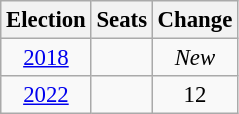<table class="wikitable" style="font-size:95%;text-align:center;">
<tr>
<th>Election</th>
<th>Seats</th>
<th>Change</th>
</tr>
<tr>
<td><a href='#'>2018</a></td>
<td></td>
<td><em>New</em></td>
</tr>
<tr>
<td><a href='#'>2022</a></td>
<td></td>
<td> 12</td>
</tr>
</table>
